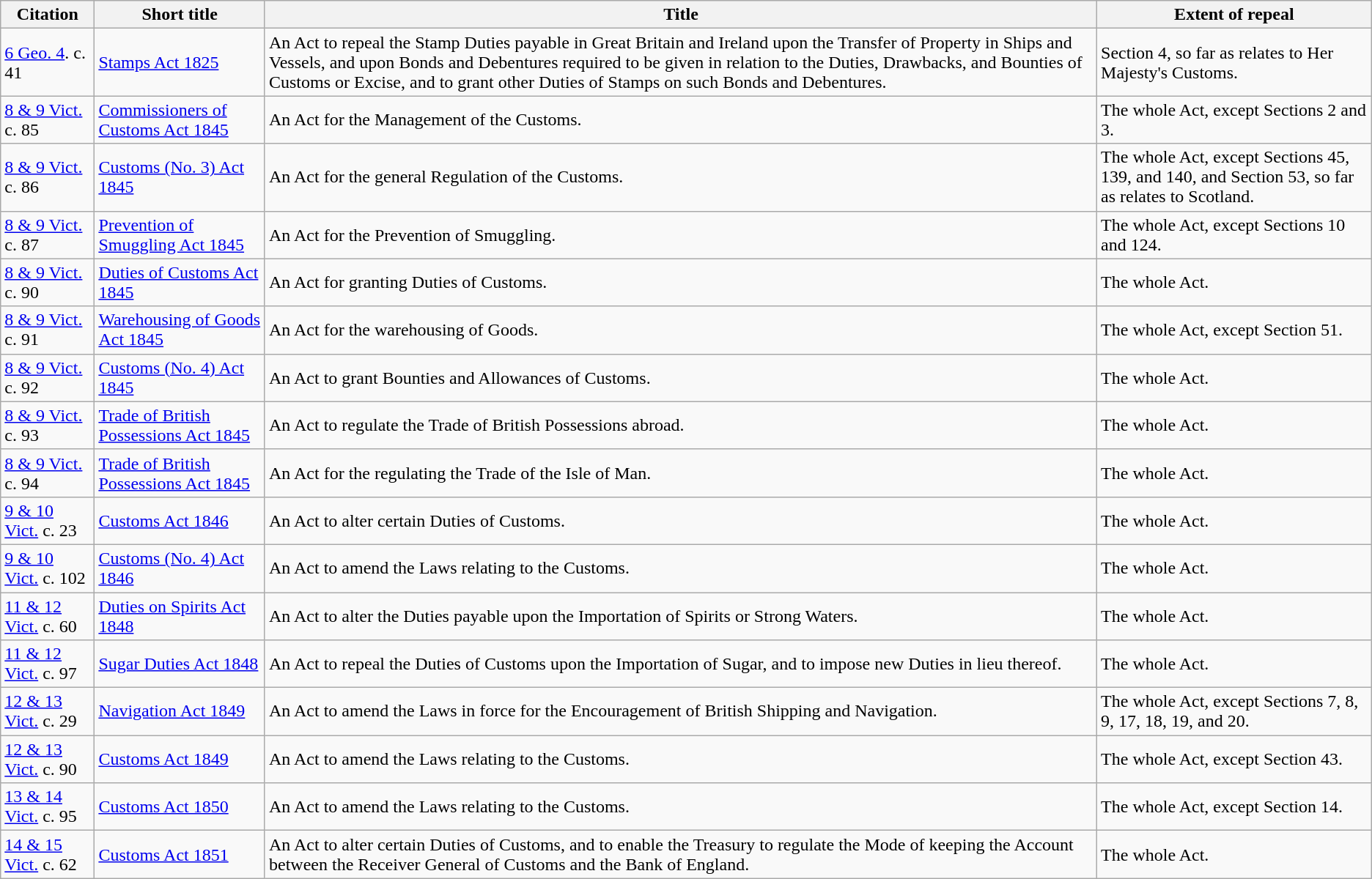<table class="wikitable">
<tr>
<th>Citation</th>
<th>Short title</th>
<th>Title</th>
<th>Extent of repeal</th>
</tr>
<tr>
<td><a href='#'>6 Geo. 4</a>. c. 41</td>
<td><a href='#'>Stamps Act 1825</a></td>
<td>An Act to repeal the Stamp Duties payable in Great Britain and Ireland upon the Transfer of Property in Ships and Vessels, and upon Bonds and Debentures required to be given in relation to the Duties, Drawbacks, and Bounties of Customs or Excise, and to grant other Duties of Stamps on such Bonds and Debentures.</td>
<td>Section 4, so far as relates to Her Majesty's Customs.</td>
</tr>
<tr>
<td><a href='#'>8 & 9 Vict.</a> c. 85</td>
<td><a href='#'>Commissioners of Customs Act 1845</a></td>
<td>An Act for the Management of the Customs.</td>
<td>The whole Act, except Sections 2 and 3.</td>
</tr>
<tr>
<td><a href='#'>8 & 9 Vict.</a> c. 86</td>
<td><a href='#'>Customs (No. 3) Act 1845</a></td>
<td>An Act for the general Regulation of the Customs.</td>
<td>The whole Act, except Sections 45, 139, and 140, and Section 53, so far as relates to Scotland.</td>
</tr>
<tr>
<td><a href='#'>8 & 9 Vict.</a> c. 87</td>
<td><a href='#'>Prevention of Smuggling Act 1845</a></td>
<td>An Act for the Prevention of Smuggling.</td>
<td>The whole Act, except Sections 10 and 124.</td>
</tr>
<tr>
<td><a href='#'>8 & 9 Vict.</a> c. 90</td>
<td><a href='#'>Duties of Customs Act 1845</a></td>
<td>An Act for granting Duties of Customs.</td>
<td>The whole Act.</td>
</tr>
<tr>
<td><a href='#'>8 & 9 Vict.</a> c. 91</td>
<td><a href='#'>Warehousing of Goods Act 1845</a></td>
<td>An Act for the warehousing of Goods.</td>
<td>The whole Act, except Section 51.</td>
</tr>
<tr>
<td><a href='#'>8 & 9 Vict.</a> c. 92</td>
<td><a href='#'>Customs (No. 4) Act 1845</a></td>
<td>An Act to grant Bounties and Allowances of Customs.</td>
<td>The whole Act.</td>
</tr>
<tr>
<td><a href='#'>8 & 9 Vict.</a> c. 93</td>
<td><a href='#'>Trade of British Possessions Act 1845</a></td>
<td>An Act to regulate the Trade of British Possessions abroad.</td>
<td>The whole Act.</td>
</tr>
<tr>
<td><a href='#'>8 & 9 Vict.</a> c. 94</td>
<td><a href='#'>Trade of British Possessions Act 1845</a></td>
<td>An Act for the regulating the Trade of the Isle of Man.</td>
<td>The whole Act.</td>
</tr>
<tr>
<td><a href='#'>9 & 10 Vict.</a> c. 23</td>
<td><a href='#'>Customs Act 1846</a></td>
<td>An Act to alter certain Duties of Customs.</td>
<td>The whole Act.</td>
</tr>
<tr>
<td><a href='#'>9 & 10 Vict.</a> c. 102</td>
<td><a href='#'>Customs (No. 4) Act 1846</a></td>
<td>An Act to amend the Laws relating to the Customs.</td>
<td>The whole Act.</td>
</tr>
<tr>
<td><a href='#'>11 & 12 Vict.</a> c. 60</td>
<td><a href='#'>Duties on Spirits Act 1848</a></td>
<td>An Act to alter the Duties payable upon the Importation of Spirits or Strong Waters.</td>
<td>The whole Act.</td>
</tr>
<tr>
<td><a href='#'>11 & 12 Vict.</a> c. 97</td>
<td><a href='#'>Sugar Duties Act 1848</a></td>
<td>An Act to repeal the Duties of Customs upon the Importation of Sugar, and to impose new Duties in lieu thereof.</td>
<td>The whole Act.</td>
</tr>
<tr>
<td><a href='#'>12 & 13 Vict.</a> c. 29</td>
<td><a href='#'>Navigation Act 1849</a></td>
<td>An Act to amend the Laws in force for the Encouragement of British Shipping and Navigation.</td>
<td>The whole Act, except Sections 7, 8, 9, 17, 18, 19, and 20.</td>
</tr>
<tr>
<td><a href='#'>12 & 13 Vict.</a> c. 90</td>
<td><a href='#'>Customs Act 1849</a></td>
<td>An Act to amend the Laws relating to the Customs.</td>
<td>The whole Act, except Section 43.</td>
</tr>
<tr>
<td><a href='#'>13 & 14 Vict.</a> c. 95</td>
<td><a href='#'>Customs Act 1850</a></td>
<td>An Act to amend the Laws relating to the Customs.</td>
<td>The whole Act, except Section 14.</td>
</tr>
<tr>
<td><a href='#'>14 & 15 Vict.</a> c. 62</td>
<td><a href='#'>Customs Act 1851</a></td>
<td>An Act to alter certain Duties of Customs, and to enable the Treasury to regulate the Mode of keeping the Account between the Receiver General of Customs and the Bank of England.</td>
<td>The whole Act.</td>
</tr>
</table>
